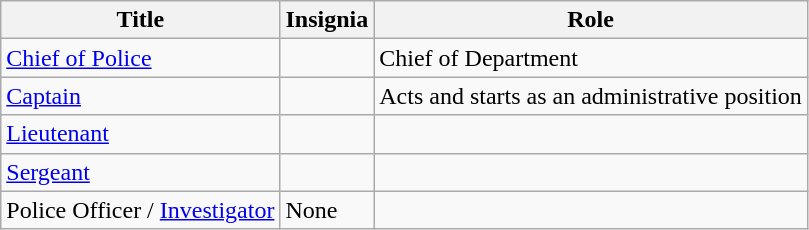<table class="wikitable">
<tr>
<th>Title</th>
<th>Insignia</th>
<th>Role</th>
</tr>
<tr>
<td><a href='#'>Chief of Police</a></td>
<td></td>
<td>Chief of Department</td>
</tr>
<tr>
<td><a href='#'>Captain</a></td>
<td></td>
<td>Acts and starts as an administrative position</td>
</tr>
<tr>
<td><a href='#'>Lieutenant</a></td>
<td></td>
<td></td>
</tr>
<tr>
<td><a href='#'>Sergeant</a></td>
<td></td>
<td></td>
</tr>
<tr>
<td>Police Officer / <a href='#'>Investigator</a></td>
<td>None</td>
<td></td>
</tr>
</table>
